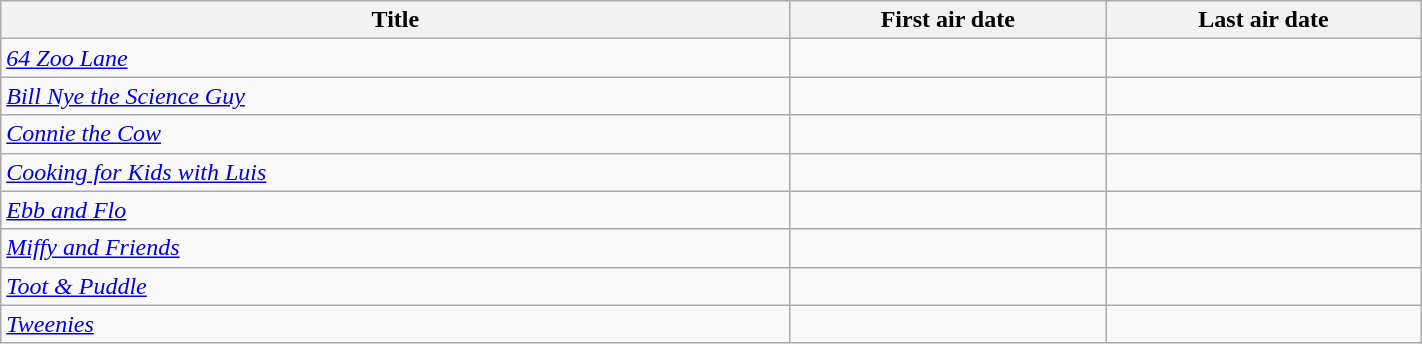<table class="wikitable plainrowheaders sortable" style="width:75%;text-align:center;">
<tr>
<th scope="col" style="width:25%;">Title</th>
<th scope="col" style="width:10%;">First air date</th>
<th scope="col" style="width:10%;">Last air date</th>
</tr>
<tr>
<td scope="row" style="text-align:left;"><em><a href='#'>64 Zoo Lane</a></em></td>
<td></td>
<td></td>
</tr>
<tr>
<td scope="row" style="text-align:left;"><em><a href='#'>Bill Nye the Science Guy</a></em></td>
<td></td>
<td></td>
</tr>
<tr>
<td scope="row" style="text-align:left;"><em><a href='#'>Connie the Cow</a></em></td>
<td></td>
<td></td>
</tr>
<tr>
<td scope="row" style="text-align:left;"><em><a href='#'>Cooking for Kids with Luis</a></em></td>
<td></td>
<td></td>
</tr>
<tr>
<td scope="row" style="text-align:left;"><em><a href='#'>Ebb and Flo</a></em></td>
<td></td>
<td></td>
</tr>
<tr>
<td scope="row" style="text-align:left;"><em><a href='#'>Miffy and Friends</a></em></td>
<td></td>
<td></td>
</tr>
<tr>
<td scope="row" style="text-align:left;"><em><a href='#'>Toot & Puddle</a></em></td>
<td></td>
<td></td>
</tr>
<tr>
<td scope="row" style="text-align:left;"><em><a href='#'>Tweenies</a></em></td>
<td></td>
<td></td>
</tr>
</table>
